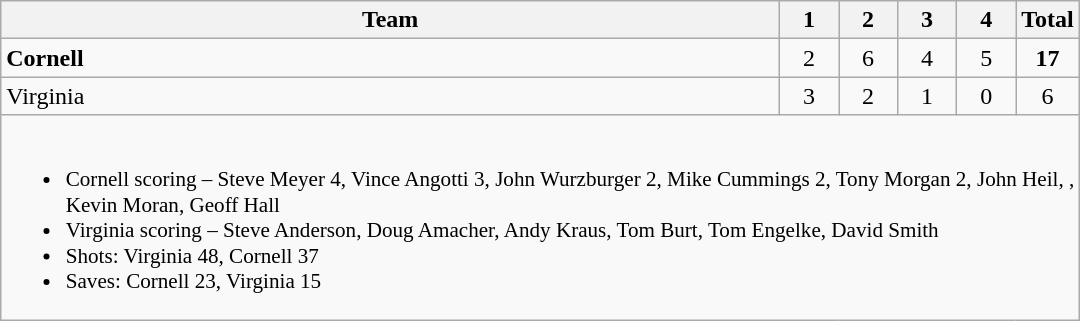<table class="wikitable" style="text-align:center; max-width:45em">
<tr>
<th>Team</th>
<th style="width:2em">1</th>
<th style="width:2em">2</th>
<th style="width:2em">3</th>
<th style="width:2em">4</th>
<th style="width:2em">Total</th>
</tr>
<tr>
<td style="text-align:left"><strong>Cornell</strong></td>
<td>2</td>
<td>6</td>
<td>4</td>
<td>5</td>
<td><strong>17</strong></td>
</tr>
<tr>
<td style="text-align:left">Virginia</td>
<td>3</td>
<td>2</td>
<td>1</td>
<td>0</td>
<td>6</td>
</tr>
<tr>
<td colspan=6 style="font-size:88%; text-align:left"><br><ul><li>Cornell scoring – Steve Meyer 4, Vince Angotti 3, John Wurzburger 2, Mike Cummings 2, Tony Morgan 2, John Heil, , Kevin Moran, Geoff Hall</li><li>Virginia scoring – Steve Anderson, Doug Amacher, Andy Kraus, Tom Burt, Tom Engelke, David Smith</li><li>Shots: Virginia 48, Cornell 37</li><li>Saves: Cornell 23, Virginia 15</li></ul></td>
</tr>
</table>
